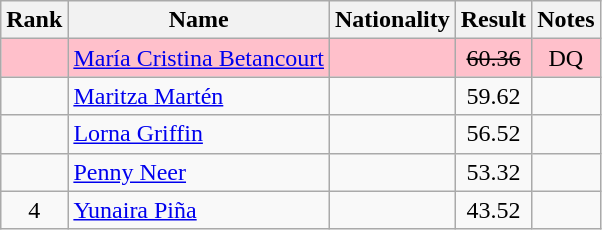<table class="wikitable sortable" style="text-align:center">
<tr>
<th>Rank</th>
<th>Name</th>
<th>Nationality</th>
<th>Result</th>
<th>Notes</th>
</tr>
<tr bgcolor=pink>
<td><s></s></td>
<td align=left><a href='#'>María Cristina Betancourt</a></td>
<td align=left></td>
<td><s>60.36</s></td>
<td>DQ</td>
</tr>
<tr>
<td></td>
<td align=left><a href='#'>Maritza Martén</a></td>
<td align=left></td>
<td>59.62</td>
<td></td>
</tr>
<tr>
<td></td>
<td align=left><a href='#'>Lorna Griffin</a></td>
<td align=left></td>
<td>56.52</td>
<td></td>
</tr>
<tr>
<td></td>
<td align=left><a href='#'>Penny Neer</a></td>
<td align=left></td>
<td>53.32</td>
<td></td>
</tr>
<tr>
<td>4</td>
<td align=left><a href='#'>Yunaira Piña</a></td>
<td align=left></td>
<td>43.52</td>
<td></td>
</tr>
</table>
